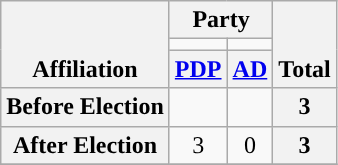<table class=wikitable style="text-align:center">
<tr style="vertical-align:bottom;">
<th rowspan=3>Affiliation</th>
<th colspan=2>Party</th>
<th rowspan=3>Total</th>
</tr>
<tr>
<td style="background-color:"></td>
<td style="background-color:"></td>
</tr>
<tr>
<th><a href='#'>PDP</a></th>
<th><a href='#'>AD</a></th>
</tr>
<tr>
<th>Before Election</th>
<td></td>
<td></td>
<th>3</th>
</tr>
<tr>
<th>After Election</th>
<td>3</td>
<td>0</td>
<th>3</th>
</tr>
<tr>
</tr>
</table>
